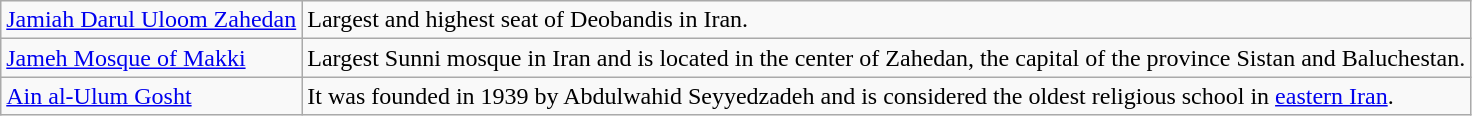<table class="wikitable">
<tr>
<td><a href='#'>Jamiah Darul Uloom Zahedan</a></td>
<td>Largest and highest seat of Deobandis in Iran.</td>
</tr>
<tr>
<td><a href='#'>Jameh Mosque of Makki</a></td>
<td>Largest Sunni mosque in Iran and is located in the center of Zahedan, the capital of the province Sistan and Baluchestan.</td>
</tr>
<tr>
<td><a href='#'>Ain al-Ulum Gosht</a></td>
<td>It was founded in 1939 by Abdulwahid Seyyedzadeh and is considered the oldest religious school in <a href='#'>eastern Iran</a>.</td>
</tr>
</table>
